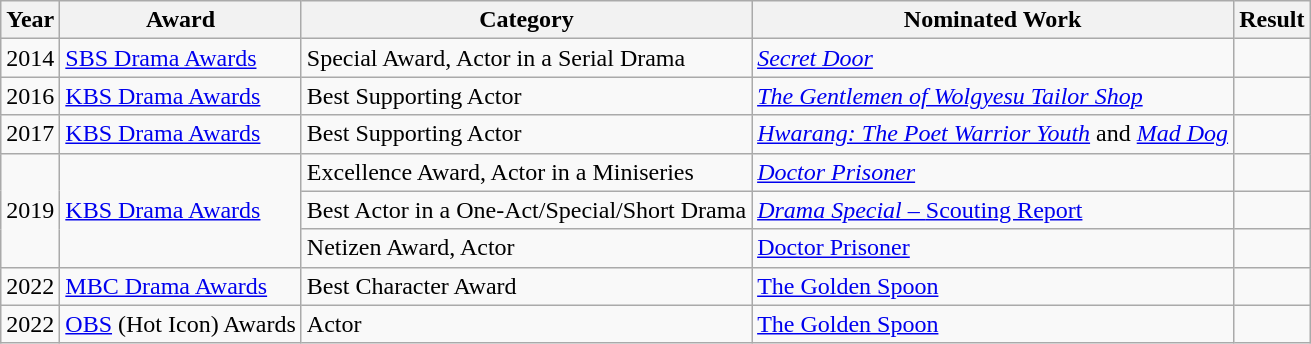<table class="wikitable">
<tr>
<th scope="col">Year</th>
<th>Award</th>
<th scope="col">Category</th>
<th>Nominated Work</th>
<th scope="col">Result</th>
</tr>
<tr>
<td>2014</td>
<td><a href='#'>SBS Drama Awards</a></td>
<td>Special Award, Actor in a Serial Drama</td>
<td><em><a href='#'>Secret Door</a></em></td>
<td></td>
</tr>
<tr>
<td>2016</td>
<td><a href='#'>KBS Drama Awards</a></td>
<td>Best Supporting Actor</td>
<td><em><a href='#'>The Gentlemen of Wolgyesu Tailor Shop</a></em></td>
<td></td>
</tr>
<tr>
<td>2017</td>
<td><a href='#'>KBS Drama Awards</a></td>
<td>Best Supporting Actor</td>
<td><em><a href='#'>Hwarang: The Poet Warrior Youth</a></em> and <em><a href='#'>Mad Dog</a></em></td>
<td></td>
</tr>
<tr>
<td rowspan="3">2019</td>
<td rowspan="3"><a href='#'>KBS Drama Awards</a></td>
<td>Excellence Award, Actor in a Miniseries</td>
<td><em><a href='#'>Doctor Prisoner</a></em></td>
<td></td>
</tr>
<tr>
<td>Best Actor in a One-Act/Special/Short Drama</td>
<td><em><a href='#'>Drama Special – </em>Scouting Report<em></a></td>
<td></td>
</tr>
<tr>
<td>Netizen Award, Actor</td>
<td></em><a href='#'>Doctor Prisoner</a><em></td>
<td></td>
</tr>
<tr>
<td>2022</td>
<td><a href='#'>MBC Drama Awards</a></td>
<td>Best Character Award</td>
<td></em><a href='#'>The Golden Spoon</a><em></td>
<td></td>
</tr>
<tr>
<td>2022</td>
<td><a href='#'>OBS</a> (Hot Icon) Awards</td>
<td>Actor</td>
<td><a href='#'>The Golden Spoon</a></td>
<td></td>
</tr>
</table>
